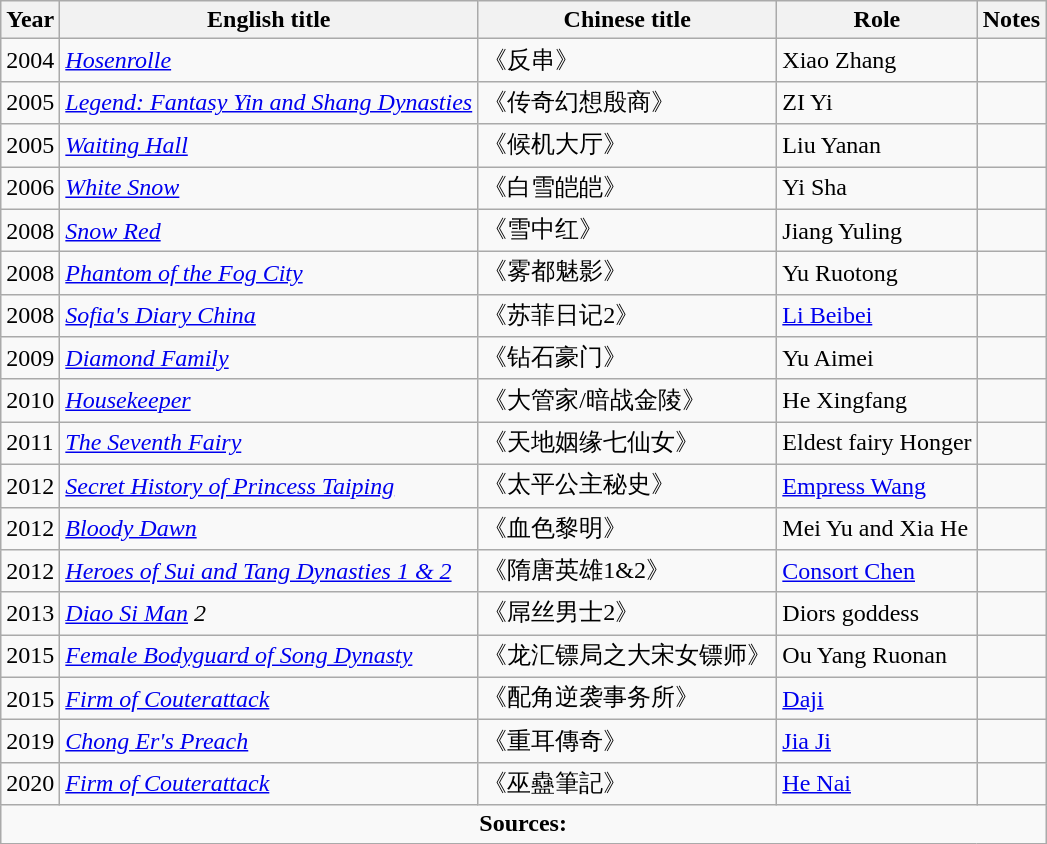<table class="wikitable sortable">
<tr>
<th>Year</th>
<th>English title</th>
<th>Chinese title</th>
<th>Role</th>
<th class="unsortable">Notes</th>
</tr>
<tr>
<td>2004</td>
<td><em><a href='#'>Hosenrolle</a></em></td>
<td>《反串》</td>
<td>Xiao Zhang</td>
<td></td>
</tr>
<tr>
<td>2005</td>
<td><em><a href='#'>Legend: Fantasy Yin and Shang Dynasties</a></em></td>
<td>《传奇幻想殷商》</td>
<td>ZI Yi</td>
<td></td>
</tr>
<tr>
<td>2005</td>
<td><em><a href='#'>Waiting Hall</a></em></td>
<td>《候机大厅》</td>
<td>Liu Yanan</td>
<td></td>
</tr>
<tr>
<td>2006</td>
<td><em><a href='#'>White Snow</a></em></td>
<td>《白雪皑皑》</td>
<td>Yi Sha</td>
<td></td>
</tr>
<tr>
<td>2008</td>
<td><em><a href='#'>Snow Red</a></em></td>
<td>《雪中红》</td>
<td>Jiang Yuling</td>
<td></td>
</tr>
<tr>
<td>2008</td>
<td><em><a href='#'>Phantom of the Fog City</a></em></td>
<td>《雾都魅影》</td>
<td>Yu Ruotong</td>
<td></td>
</tr>
<tr>
<td>2008</td>
<td><em><a href='#'>Sofia's Diary China</a></em></td>
<td>《苏菲日记2》</td>
<td><a href='#'>Li Beibei</a></td>
<td></td>
</tr>
<tr>
<td>2009</td>
<td><em><a href='#'>Diamond Family</a></em></td>
<td>《钻石豪门》</td>
<td>Yu Aimei</td>
<td></td>
</tr>
<tr>
<td>2010</td>
<td><em><a href='#'>Housekeeper</a></em></td>
<td>《大管家/暗战金陵》</td>
<td>He Xingfang</td>
<td></td>
</tr>
<tr>
<td>2011</td>
<td><em><a href='#'>The Seventh Fairy</a></em></td>
<td>《天地姻缘七仙女》</td>
<td>Eldest fairy Honger</td>
<td></td>
</tr>
<tr>
<td>2012</td>
<td><em><a href='#'>Secret History of Princess Taiping</a></em></td>
<td>《太平公主秘史》</td>
<td><a href='#'>Empress Wang</a></td>
<td></td>
</tr>
<tr>
<td>2012</td>
<td><em><a href='#'>Bloody Dawn</a></em></td>
<td>《血色黎明》</td>
<td>Mei Yu and Xia He</td>
<td></td>
</tr>
<tr>
<td>2012</td>
<td><em><a href='#'>Heroes of Sui and Tang Dynasties 1 & 2</a></em></td>
<td>《隋唐英雄1&2》</td>
<td><a href='#'>Consort Chen</a></td>
<td></td>
</tr>
<tr>
<td>2013</td>
<td><em><a href='#'>Diao Si Man</a> 2</em></td>
<td>《屌丝男士2》</td>
<td>Diors goddess</td>
<td></td>
</tr>
<tr>
<td>2015</td>
<td><em><a href='#'>Female Bodyguard of Song Dynasty</a></em></td>
<td>《龙汇镖局之大宋女镖师》</td>
<td>Ou Yang Ruonan</td>
<td></td>
</tr>
<tr>
<td>2015</td>
<td><em><a href='#'>Firm of Couterattack</a></em></td>
<td>《配角逆袭事务所》</td>
<td><a href='#'>Daji</a></td>
<td></td>
</tr>
<tr>
<td>2019</td>
<td><em><a href='#'>Chong Er's Preach</a></em></td>
<td>《重耳傳奇》</td>
<td><a href='#'>Jia Ji</a></td>
<td></td>
</tr>
<tr>
<td>2020</td>
<td><em><a href='#'>Firm of Couterattack</a></em></td>
<td>《巫蠱筆記》</td>
<td><a href='#'>He Nai</a></td>
<td></td>
</tr>
<tr>
<td colspan="5" style="text-align: center;"><strong>Sources:</strong></td>
</tr>
</table>
